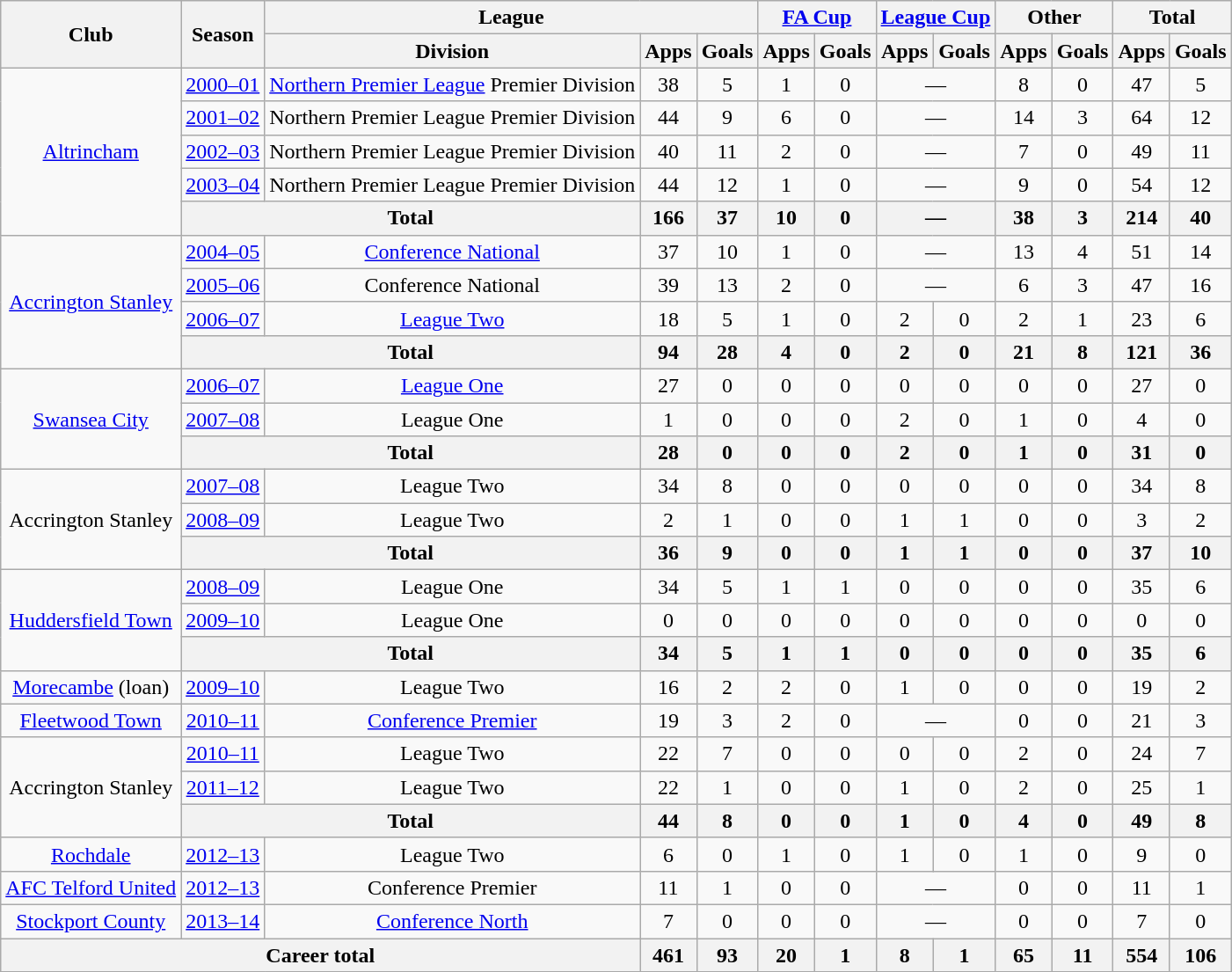<table class=wikitable style="text-align:center">
<tr>
<th rowspan="2">Club</th>
<th rowspan="2">Season</th>
<th colspan="3">League</th>
<th colspan="2"><a href='#'>FA Cup</a></th>
<th colspan="2"><a href='#'>League Cup</a></th>
<th colspan="2">Other</th>
<th colspan="2">Total</th>
</tr>
<tr>
<th>Division</th>
<th>Apps</th>
<th>Goals</th>
<th>Apps</th>
<th>Goals</th>
<th>Apps</th>
<th>Goals</th>
<th>Apps</th>
<th>Goals</th>
<th>Apps</th>
<th>Goals</th>
</tr>
<tr>
<td rowspan="5"><a href='#'>Altrincham</a></td>
<td><a href='#'>2000–01</a></td>
<td><a href='#'>Northern Premier League</a> Premier Division</td>
<td>38</td>
<td>5</td>
<td>1</td>
<td>0</td>
<td colspan="2">—</td>
<td>8</td>
<td>0</td>
<td>47</td>
<td>5</td>
</tr>
<tr>
<td><a href='#'>2001–02</a></td>
<td>Northern Premier League Premier Division</td>
<td>44</td>
<td>9</td>
<td>6</td>
<td>0</td>
<td colspan="2">—</td>
<td>14</td>
<td>3</td>
<td>64</td>
<td>12</td>
</tr>
<tr>
<td><a href='#'>2002–03</a></td>
<td>Northern Premier League Premier Division</td>
<td>40</td>
<td>11</td>
<td>2</td>
<td>0</td>
<td colspan="2">—</td>
<td>7</td>
<td>0</td>
<td>49</td>
<td>11</td>
</tr>
<tr>
<td><a href='#'>2003–04</a></td>
<td>Northern Premier League Premier Division</td>
<td>44</td>
<td>12</td>
<td>1</td>
<td>0</td>
<td colspan="2">—</td>
<td>9</td>
<td>0</td>
<td>54</td>
<td>12</td>
</tr>
<tr>
<th colspan="2">Total</th>
<th>166</th>
<th>37</th>
<th>10</th>
<th>0</th>
<th colspan="2">—</th>
<th>38</th>
<th>3</th>
<th>214</th>
<th>40</th>
</tr>
<tr>
<td rowspan="4"><a href='#'>Accrington Stanley</a></td>
<td><a href='#'>2004–05</a></td>
<td><a href='#'>Conference National</a></td>
<td>37</td>
<td>10</td>
<td>1</td>
<td>0</td>
<td colspan="2">—</td>
<td>13</td>
<td>4</td>
<td>51</td>
<td>14</td>
</tr>
<tr>
<td><a href='#'>2005–06</a></td>
<td>Conference National</td>
<td>39</td>
<td>13</td>
<td>2</td>
<td>0</td>
<td colspan="2">—</td>
<td>6</td>
<td>3</td>
<td>47</td>
<td>16</td>
</tr>
<tr>
<td><a href='#'>2006–07</a></td>
<td><a href='#'>League Two</a></td>
<td>18</td>
<td>5</td>
<td>1</td>
<td>0</td>
<td>2</td>
<td>0</td>
<td>2</td>
<td>1</td>
<td>23</td>
<td>6</td>
</tr>
<tr>
<th colspan="2">Total</th>
<th>94</th>
<th>28</th>
<th>4</th>
<th>0</th>
<th>2</th>
<th>0</th>
<th>21</th>
<th>8</th>
<th>121</th>
<th>36</th>
</tr>
<tr>
<td rowspan="3"><a href='#'>Swansea City</a></td>
<td><a href='#'>2006–07</a></td>
<td><a href='#'>League One</a></td>
<td>27</td>
<td>0</td>
<td>0</td>
<td>0</td>
<td>0</td>
<td>0</td>
<td>0</td>
<td>0</td>
<td>27</td>
<td>0</td>
</tr>
<tr>
<td><a href='#'>2007–08</a></td>
<td>League One</td>
<td>1</td>
<td>0</td>
<td>0</td>
<td>0</td>
<td>2</td>
<td>0</td>
<td>1</td>
<td>0</td>
<td>4</td>
<td>0</td>
</tr>
<tr>
<th colspan="2">Total</th>
<th>28</th>
<th>0</th>
<th>0</th>
<th>0</th>
<th>2</th>
<th>0</th>
<th>1</th>
<th>0</th>
<th>31</th>
<th>0</th>
</tr>
<tr>
<td rowspan="3">Accrington Stanley</td>
<td><a href='#'>2007–08</a></td>
<td>League Two</td>
<td>34</td>
<td>8</td>
<td>0</td>
<td>0</td>
<td>0</td>
<td>0</td>
<td>0</td>
<td>0</td>
<td>34</td>
<td>8</td>
</tr>
<tr>
<td><a href='#'>2008–09</a></td>
<td>League Two</td>
<td>2</td>
<td>1</td>
<td>0</td>
<td>0</td>
<td>1</td>
<td>1</td>
<td>0</td>
<td>0</td>
<td>3</td>
<td>2</td>
</tr>
<tr>
<th colspan="2">Total</th>
<th>36</th>
<th>9</th>
<th>0</th>
<th>0</th>
<th>1</th>
<th>1</th>
<th>0</th>
<th>0</th>
<th>37</th>
<th>10</th>
</tr>
<tr>
<td rowspan="3"><a href='#'>Huddersfield Town</a></td>
<td><a href='#'>2008–09</a></td>
<td>League One</td>
<td>34</td>
<td>5</td>
<td>1</td>
<td>1</td>
<td>0</td>
<td>0</td>
<td>0</td>
<td>0</td>
<td>35</td>
<td>6</td>
</tr>
<tr>
<td><a href='#'>2009–10</a></td>
<td>League One</td>
<td>0</td>
<td>0</td>
<td>0</td>
<td>0</td>
<td>0</td>
<td>0</td>
<td>0</td>
<td>0</td>
<td>0</td>
<td>0</td>
</tr>
<tr>
<th colspan="2">Total</th>
<th>34</th>
<th>5</th>
<th>1</th>
<th>1</th>
<th>0</th>
<th>0</th>
<th>0</th>
<th>0</th>
<th>35</th>
<th>6</th>
</tr>
<tr>
<td><a href='#'>Morecambe</a> (loan)</td>
<td><a href='#'>2009–10</a></td>
<td>League Two</td>
<td>16</td>
<td>2</td>
<td>2</td>
<td>0</td>
<td>1</td>
<td>0</td>
<td>0</td>
<td>0</td>
<td>19</td>
<td>2</td>
</tr>
<tr>
<td><a href='#'>Fleetwood Town</a></td>
<td><a href='#'>2010–11</a></td>
<td><a href='#'>Conference Premier</a></td>
<td>19</td>
<td>3</td>
<td>2</td>
<td>0</td>
<td colspan="2">—</td>
<td>0</td>
<td>0</td>
<td>21</td>
<td>3</td>
</tr>
<tr>
<td rowspan="3">Accrington Stanley</td>
<td><a href='#'>2010–11</a></td>
<td>League Two</td>
<td>22</td>
<td>7</td>
<td>0</td>
<td>0</td>
<td>0</td>
<td>0</td>
<td>2</td>
<td>0</td>
<td>24</td>
<td>7</td>
</tr>
<tr>
<td><a href='#'>2011–12</a></td>
<td>League Two</td>
<td>22</td>
<td>1</td>
<td>0</td>
<td>0</td>
<td>1</td>
<td>0</td>
<td>2</td>
<td>0</td>
<td>25</td>
<td>1</td>
</tr>
<tr>
<th colspan="2">Total</th>
<th>44</th>
<th>8</th>
<th>0</th>
<th>0</th>
<th>1</th>
<th>0</th>
<th>4</th>
<th>0</th>
<th>49</th>
<th>8</th>
</tr>
<tr>
<td><a href='#'>Rochdale</a></td>
<td><a href='#'>2012–13</a></td>
<td>League Two</td>
<td>6</td>
<td>0</td>
<td>1</td>
<td>0</td>
<td>1</td>
<td>0</td>
<td>1</td>
<td>0</td>
<td>9</td>
<td>0</td>
</tr>
<tr>
<td><a href='#'>AFC Telford United</a></td>
<td><a href='#'>2012–13</a></td>
<td>Conference Premier</td>
<td>11</td>
<td>1</td>
<td>0</td>
<td>0</td>
<td colspan="2">—</td>
<td>0</td>
<td>0</td>
<td>11</td>
<td>1</td>
</tr>
<tr>
<td><a href='#'>Stockport County</a></td>
<td><a href='#'>2013–14</a></td>
<td><a href='#'>Conference North</a></td>
<td>7</td>
<td>0</td>
<td>0</td>
<td>0</td>
<td colspan="2">—</td>
<td>0</td>
<td>0</td>
<td>7</td>
<td>0</td>
</tr>
<tr>
<th colspan="3">Career total</th>
<th>461</th>
<th>93</th>
<th>20</th>
<th>1</th>
<th>8</th>
<th>1</th>
<th>65</th>
<th>11</th>
<th>554</th>
<th>106</th>
</tr>
<tr>
</tr>
</table>
